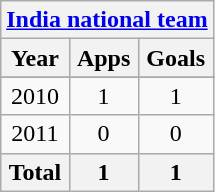<table class="wikitable" style="text-align:center">
<tr>
<th colspan=3><a href='#'>India national team</a></th>
</tr>
<tr>
<th>Year</th>
<th>Apps</th>
<th>Goals</th>
</tr>
<tr>
</tr>
<tr>
<td>2010</td>
<td>1</td>
<td>1</td>
</tr>
<tr>
<td>2011</td>
<td>0</td>
<td>0</td>
</tr>
<tr>
<th>Total</th>
<th>1</th>
<th>1</th>
</tr>
</table>
